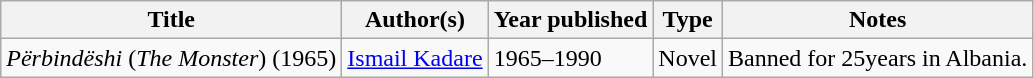<table class="wikitable sortable">
<tr>
<th>Title</th>
<th>Author(s)</th>
<th>Year published</th>
<th>Type</th>
<th class="unsortable">Notes</th>
</tr>
<tr>
<td><em>Përbindëshi</em> (<em>The Monster</em>) (1965)</td>
<td><a href='#'>Ismail Kadare</a></td>
<td>1965–1990</td>
<td>Novel</td>
<td>Banned for 25years in Albania.</td>
</tr>
</table>
